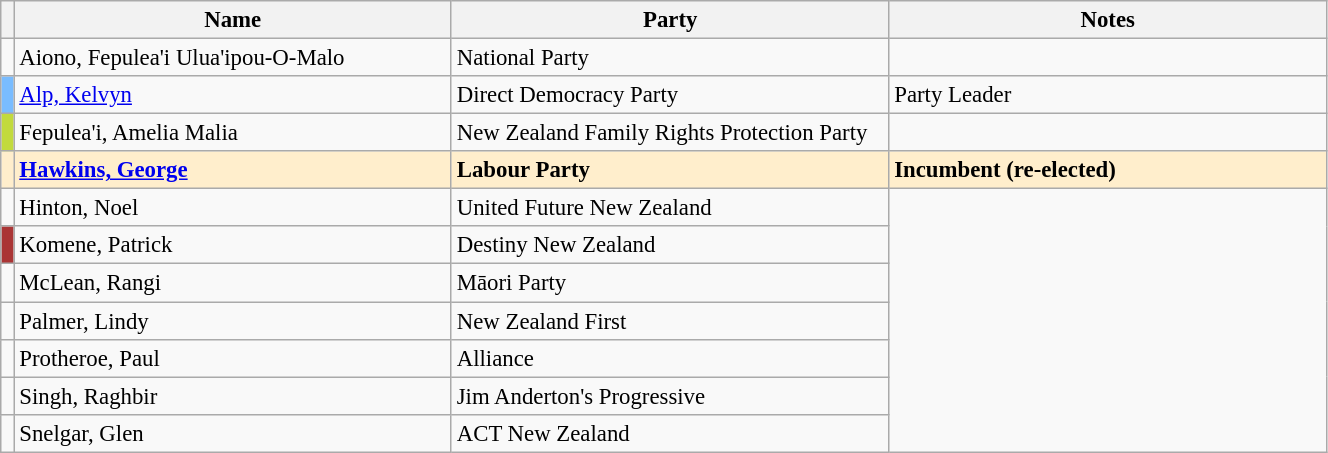<table class="wikitable" width="70%" style="font-size:95%;">
<tr>
<th width=1%></th>
<th width=33%>Name</th>
<th width=33%>Party</th>
<th width=33%>Notes</th>
</tr>
<tr -->
<td bgcolor=></td>
<td>Aiono, Fepulea'i Ulua'ipou-O-Malo</td>
<td>National Party</td>
</tr>
<tr -->
<td bgcolor=#79bcff></td>
<td><a href='#'>Alp, Kelvyn</a></td>
<td>Direct Democracy Party</td>
<td>Party Leader</td>
</tr>
<tr -->
<td bgcolor=#c2da3d></td>
<td>Fepulea'i, Amelia Malia</td>
<td>New Zealand Family Rights Protection Party</td>
</tr>
<tr ---- bgcolor=#FFEECC>
<td bgcolor=></td>
<td><strong><a href='#'>Hawkins, George</a></strong></td>
<td><strong>Labour Party</strong></td>
<td><strong>Incumbent (re-elected)</strong></td>
</tr>
<tr -->
<td bgcolor=></td>
<td>Hinton, Noel</td>
<td>United Future New Zealand</td>
</tr>
<tr -->
<td bgcolor=#aa3535></td>
<td>Komene, Patrick</td>
<td>Destiny New Zealand</td>
</tr>
<tr -->
<td bgcolor=></td>
<td>McLean, Rangi</td>
<td>Māori Party</td>
</tr>
<tr -->
<td bgcolor=></td>
<td>Palmer, Lindy</td>
<td>New Zealand First</td>
</tr>
<tr -->
<td bgcolor=></td>
<td>Protheroe, Paul</td>
<td>Alliance</td>
</tr>
<tr -->
<td bgcolor=></td>
<td>Singh, Raghbir</td>
<td>Jim Anderton's Progressive</td>
</tr>
<tr -->
<td bgcolor=></td>
<td>Snelgar, Glen</td>
<td>ACT New Zealand</td>
</tr>
</table>
